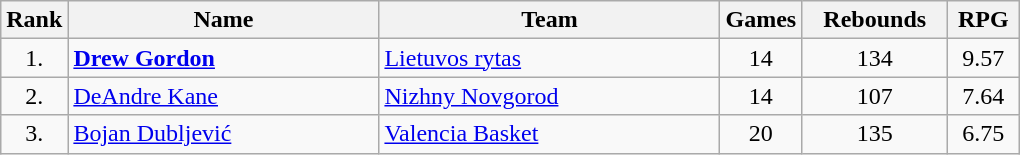<table class="wikitable sortable" style="text-align: center;">
<tr>
<th>Rank</th>
<th width=200>Name</th>
<th width=220>Team</th>
<th>Games</th>
<th width=90>Rebounds</th>
<th width=40>RPG</th>
</tr>
<tr>
<td>1.</td>
<td align="left"> <strong><a href='#'>Drew Gordon</a></strong></td>
<td align="left"> <a href='#'>Lietuvos rytas</a></td>
<td>14</td>
<td>134</td>
<td>9.57</td>
</tr>
<tr>
<td>2.</td>
<td align="left"> <a href='#'>DeAndre Kane</a></td>
<td align="left"> <a href='#'>Nizhny Novgorod</a></td>
<td>14</td>
<td>107</td>
<td>7.64</td>
</tr>
<tr>
<td>3.</td>
<td align="left"> <a href='#'>Bojan Dubljević</a></td>
<td align="left"> <a href='#'>Valencia Basket</a></td>
<td>20</td>
<td>135</td>
<td>6.75</td>
</tr>
</table>
